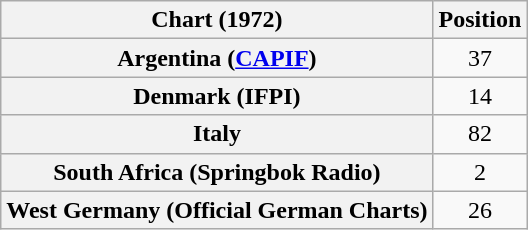<table class="wikitable sortable plainrowheaders" style="text-align:center">
<tr>
<th>Chart (1972)</th>
<th>Position</th>
</tr>
<tr>
<th scope="row">Argentina (<a href='#'>CAPIF</a>) </th>
<td align="center">37</td>
</tr>
<tr>
<th scope="row">Denmark (IFPI)</th>
<td>14</td>
</tr>
<tr>
<th scope="row">Italy</th>
<td>82</td>
</tr>
<tr>
<th scope="row">South Africa (Springbok Radio)</th>
<td>2</td>
</tr>
<tr>
<th scope="row">West Germany (Official German Charts)</th>
<td>26</td>
</tr>
</table>
